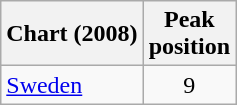<table class="wikitable">
<tr>
<th>Chart (2008)</th>
<th>Peak<br>position</th>
</tr>
<tr>
<td><a href='#'>Sweden</a></td>
<td align="center">9</td>
</tr>
</table>
